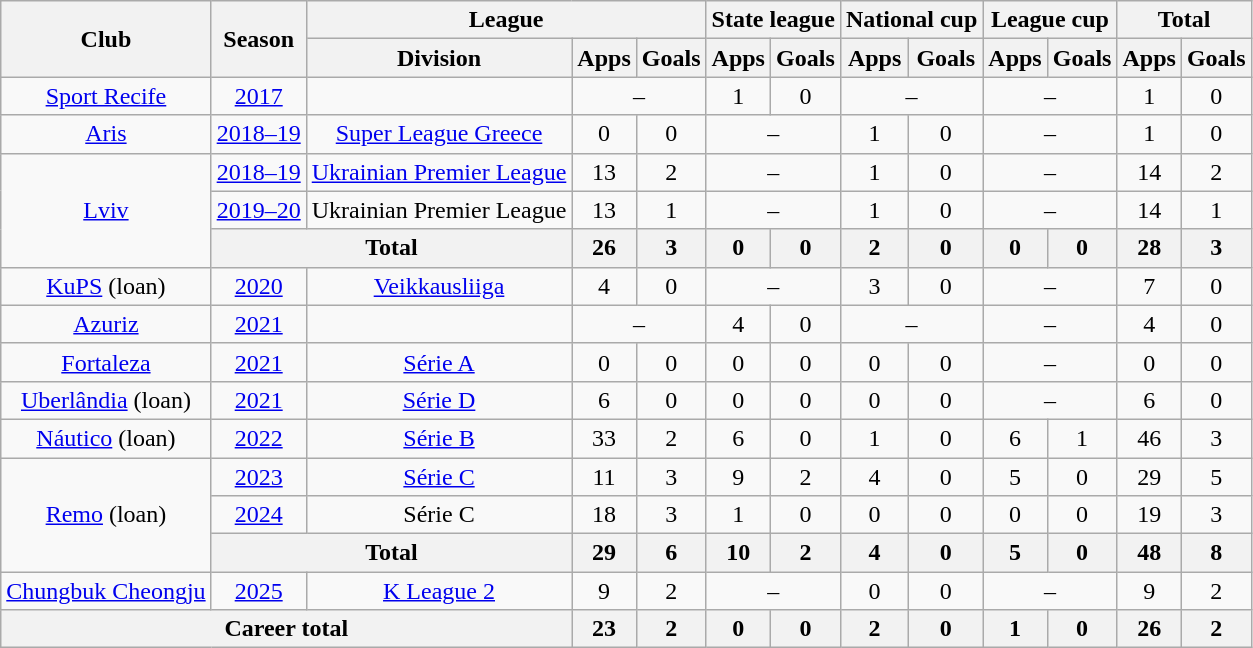<table class="wikitable" style="text-align:center">
<tr>
<th rowspan="2">Club</th>
<th rowspan="2">Season</th>
<th colspan="3">League</th>
<th colspan="2">State league</th>
<th colspan="2">National cup</th>
<th colspan="2">League cup</th>
<th colspan="2">Total</th>
</tr>
<tr>
<th>Division</th>
<th>Apps</th>
<th>Goals</th>
<th>Apps</th>
<th>Goals</th>
<th>Apps</th>
<th>Goals</th>
<th>Apps</th>
<th>Goals</th>
<th>Apps</th>
<th>Goals</th>
</tr>
<tr>
<td><a href='#'>Sport Recife</a></td>
<td><a href='#'>2017</a></td>
<td></td>
<td colspan=2>–</td>
<td>1</td>
<td>0</td>
<td colspan=2>–</td>
<td colspan=2>–</td>
<td>1</td>
<td>0</td>
</tr>
<tr>
<td><a href='#'>Aris</a></td>
<td><a href='#'>2018–19</a></td>
<td><a href='#'>Super League Greece</a></td>
<td>0</td>
<td>0</td>
<td colspan=2>–</td>
<td>1</td>
<td>0</td>
<td colspan=2>–</td>
<td>1</td>
<td>0</td>
</tr>
<tr>
<td rowspan=3><a href='#'>Lviv</a></td>
<td><a href='#'>2018–19</a></td>
<td><a href='#'>Ukrainian Premier League</a></td>
<td>13</td>
<td>2</td>
<td colspan=2>–</td>
<td>1</td>
<td>0</td>
<td colspan=2>–</td>
<td>14</td>
<td>2</td>
</tr>
<tr>
<td><a href='#'>2019–20</a></td>
<td>Ukrainian Premier League</td>
<td>13</td>
<td>1</td>
<td colspan=2>–</td>
<td>1</td>
<td>0</td>
<td colspan=2>–</td>
<td>14</td>
<td>1</td>
</tr>
<tr>
<th colspan=2>Total</th>
<th>26</th>
<th>3</th>
<th>0</th>
<th>0</th>
<th>2</th>
<th>0</th>
<th>0</th>
<th>0</th>
<th>28</th>
<th>3</th>
</tr>
<tr>
<td><a href='#'>KuPS</a> (loan)</td>
<td><a href='#'>2020</a></td>
<td><a href='#'>Veikkausliiga</a></td>
<td>4</td>
<td>0</td>
<td colspan=2>–</td>
<td>3</td>
<td>0</td>
<td colspan=2>–</td>
<td>7</td>
<td>0</td>
</tr>
<tr>
<td><a href='#'>Azuriz</a></td>
<td><a href='#'>2021</a></td>
<td></td>
<td colspan=2>–</td>
<td>4</td>
<td>0</td>
<td colspan=2>–</td>
<td colspan=2>–</td>
<td>4</td>
<td>0</td>
</tr>
<tr>
<td><a href='#'>Fortaleza</a></td>
<td><a href='#'>2021</a></td>
<td><a href='#'>Série A</a></td>
<td>0</td>
<td>0</td>
<td>0</td>
<td>0</td>
<td>0</td>
<td>0</td>
<td colspan=2>–</td>
<td>0</td>
<td>0</td>
</tr>
<tr>
<td><a href='#'>Uberlândia</a> (loan)</td>
<td><a href='#'>2021</a></td>
<td><a href='#'>Série D</a></td>
<td>6</td>
<td>0</td>
<td>0</td>
<td>0</td>
<td>0</td>
<td>0</td>
<td colspan=2>–</td>
<td>6</td>
<td>0</td>
</tr>
<tr>
<td><a href='#'>Náutico</a> (loan)</td>
<td><a href='#'>2022</a></td>
<td><a href='#'>Série B</a></td>
<td>33</td>
<td>2</td>
<td>6</td>
<td>0</td>
<td>1</td>
<td>0</td>
<td>6</td>
<td>1</td>
<td>46</td>
<td>3</td>
</tr>
<tr>
<td rowspan=3><a href='#'>Remo</a> (loan)</td>
<td><a href='#'>2023</a></td>
<td><a href='#'>Série C</a></td>
<td>11</td>
<td>3</td>
<td>9</td>
<td>2</td>
<td>4</td>
<td>0</td>
<td>5</td>
<td>0</td>
<td>29</td>
<td>5</td>
</tr>
<tr>
<td><a href='#'>2024</a></td>
<td>Série C</td>
<td>18</td>
<td>3</td>
<td>1</td>
<td>0</td>
<td>0</td>
<td>0</td>
<td>0</td>
<td>0</td>
<td>19</td>
<td>3</td>
</tr>
<tr>
<th colspan=2>Total</th>
<th>29</th>
<th>6</th>
<th>10</th>
<th>2</th>
<th>4</th>
<th>0</th>
<th>5</th>
<th>0</th>
<th>48</th>
<th>8</th>
</tr>
<tr>
<td><a href='#'>Chungbuk Cheongju</a></td>
<td><a href='#'>2025</a></td>
<td><a href='#'>K League 2</a></td>
<td>9</td>
<td>2</td>
<td colspan=2>–</td>
<td>0</td>
<td>0</td>
<td colspan=2>–</td>
<td>9</td>
<td>2</td>
</tr>
<tr>
<th colspan="3">Career total</th>
<th>23</th>
<th>2</th>
<th>0</th>
<th>0</th>
<th>2</th>
<th>0</th>
<th>1</th>
<th>0</th>
<th>26</th>
<th>2</th>
</tr>
</table>
